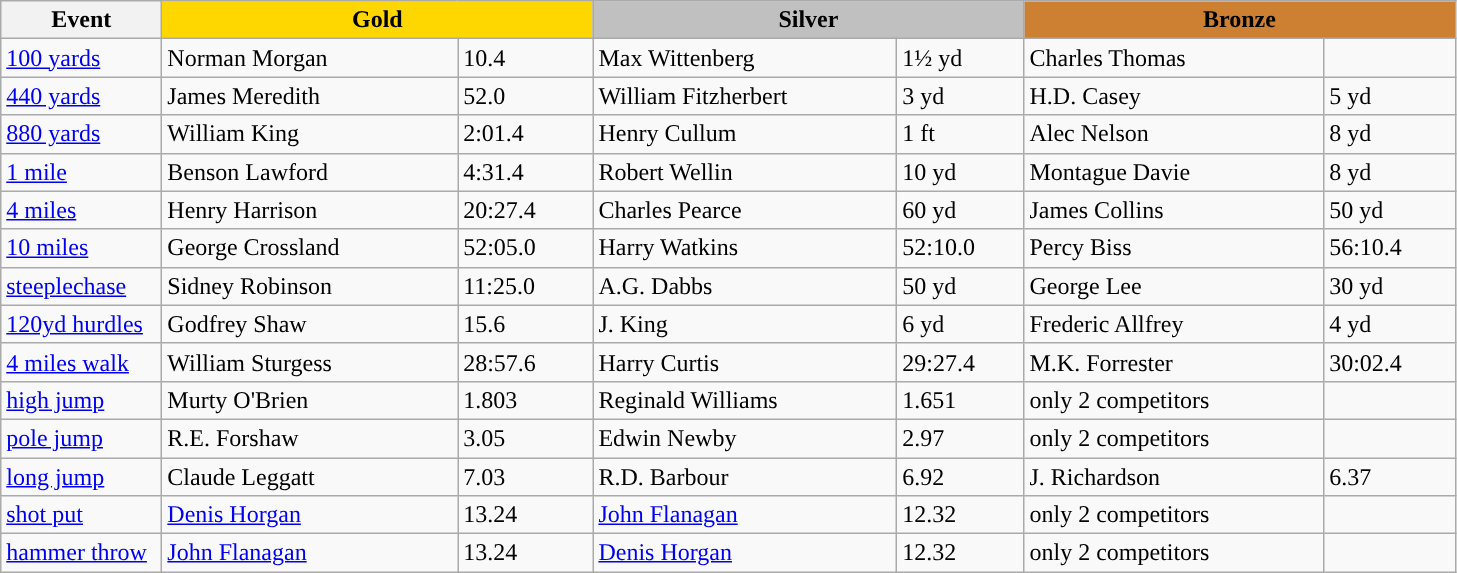<table class="wikitable" style="text-align:left">
<tr>
<th width=100>Event</th>
<th colspan="2" width="280" style="background:gold;">Gold</th>
<th colspan="2" width="280" style="background:silver;">Silver</th>
<th colspan="2" width="280" style="background:#CD7F32;">Bronze</th>
</tr>
<tr>
<td><a href='#'>100 yards</a></td>
<td> Norman Morgan</td>
<td>10.4</td>
<td>Max Wittenberg</td>
<td>1½ yd</td>
<td>Charles Thomas</td>
<td></td>
</tr>
<tr>
<td><a href='#'>440 yards</a></td>
<td> James Meredith</td>
<td>52.0</td>
<td>William Fitzherbert</td>
<td>3 yd</td>
<td>H.D. Casey</td>
<td>5 yd</td>
</tr>
<tr>
<td><a href='#'>880 yards</a></td>
<td>William King</td>
<td>2:01.4</td>
<td>Henry Cullum</td>
<td>1 ft</td>
<td>Alec Nelson</td>
<td>8 yd</td>
</tr>
<tr>
<td><a href='#'>1 mile</a></td>
<td>Benson Lawford</td>
<td>4:31.4</td>
<td>Robert Wellin</td>
<td>10 yd</td>
<td>Montague Davie</td>
<td>8 yd</td>
</tr>
<tr>
<td><a href='#'>4 miles</a></td>
<td>Henry Harrison</td>
<td>20:27.4</td>
<td>Charles Pearce</td>
<td>60 yd</td>
<td>James Collins</td>
<td>50 yd</td>
</tr>
<tr>
<td><a href='#'>10 miles</a></td>
<td>George Crossland</td>
<td>52:05.0</td>
<td>Harry Watkins</td>
<td>52:10.0</td>
<td>Percy Biss</td>
<td>56:10.4</td>
</tr>
<tr>
<td><a href='#'>steeplechase</a></td>
<td>Sidney Robinson</td>
<td>11:25.0</td>
<td>A.G. Dabbs</td>
<td>50 yd</td>
<td>George Lee</td>
<td>30 yd</td>
</tr>
<tr>
<td><a href='#'>120yd hurdles</a></td>
<td>Godfrey Shaw</td>
<td>15.6</td>
<td>J. King</td>
<td>6 yd</td>
<td>Frederic Allfrey</td>
<td>4 yd</td>
</tr>
<tr>
<td><a href='#'>4 miles walk</a></td>
<td>William Sturgess</td>
<td>28:57.6</td>
<td>Harry Curtis</td>
<td>29:27.4</td>
<td>M.K. Forrester</td>
<td>30:02.4</td>
</tr>
<tr>
<td><a href='#'>high jump</a></td>
<td> Murty O'Brien</td>
<td>1.803</td>
<td>Reginald Williams</td>
<td>1.651</td>
<td>only 2 competitors</td>
<td></td>
</tr>
<tr>
<td><a href='#'>pole jump</a></td>
<td>R.E. Forshaw</td>
<td>3.05</td>
<td>Edwin Newby</td>
<td>2.97</td>
<td>only 2 competitors</td>
<td></td>
</tr>
<tr>
<td><a href='#'>long jump</a></td>
<td>Claude Leggatt</td>
<td>7.03</td>
<td> R.D. Barbour</td>
<td>6.92</td>
<td>J. Richardson</td>
<td>6.37</td>
</tr>
<tr>
<td><a href='#'>shot put</a></td>
<td> <a href='#'>Denis Horgan</a></td>
<td>13.24</td>
<td> <a href='#'>John Flanagan</a></td>
<td>12.32</td>
<td>only 2 competitors</td>
<td></td>
</tr>
<tr>
<td><a href='#'>hammer throw</a></td>
<td> <a href='#'>John Flanagan</a></td>
<td>13.24</td>
<td> <a href='#'>Denis Horgan</a></td>
<td>12.32</td>
<td>only 2 competitors</td>
<td></td>
</tr>
</table>
